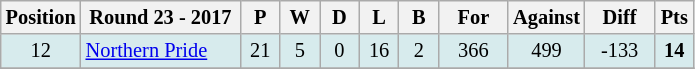<table class="wikitable" style="text-align:center; font-size:85%;">
<tr>
<th width=40 abbr="Position">Position</th>
<th width=100>Round 23 - 2017</th>
<th width=20 abbr="Played">P</th>
<th width=20 abbr="Won">W</th>
<th width=20 abbr="Drawn">D</th>
<th width=20 abbr="Lost">L</th>
<th width=20 abbr="Bye">B</th>
<th width=40 abbr="Points for">For</th>
<th width=40 abbr="Points against">Against</th>
<th width=40 abbr="Points difference">Diff</th>
<th width=20 abbr="Points">Pts</th>
</tr>
<tr style="background: #d7ebed;">
<td>12</td>
<td style="text-align:left;"> <a href='#'>Northern Pride</a></td>
<td>21</td>
<td>5</td>
<td>0</td>
<td>16</td>
<td>2</td>
<td>366</td>
<td>499</td>
<td>-133</td>
<td><strong>14</strong></td>
</tr>
<tr>
</tr>
</table>
